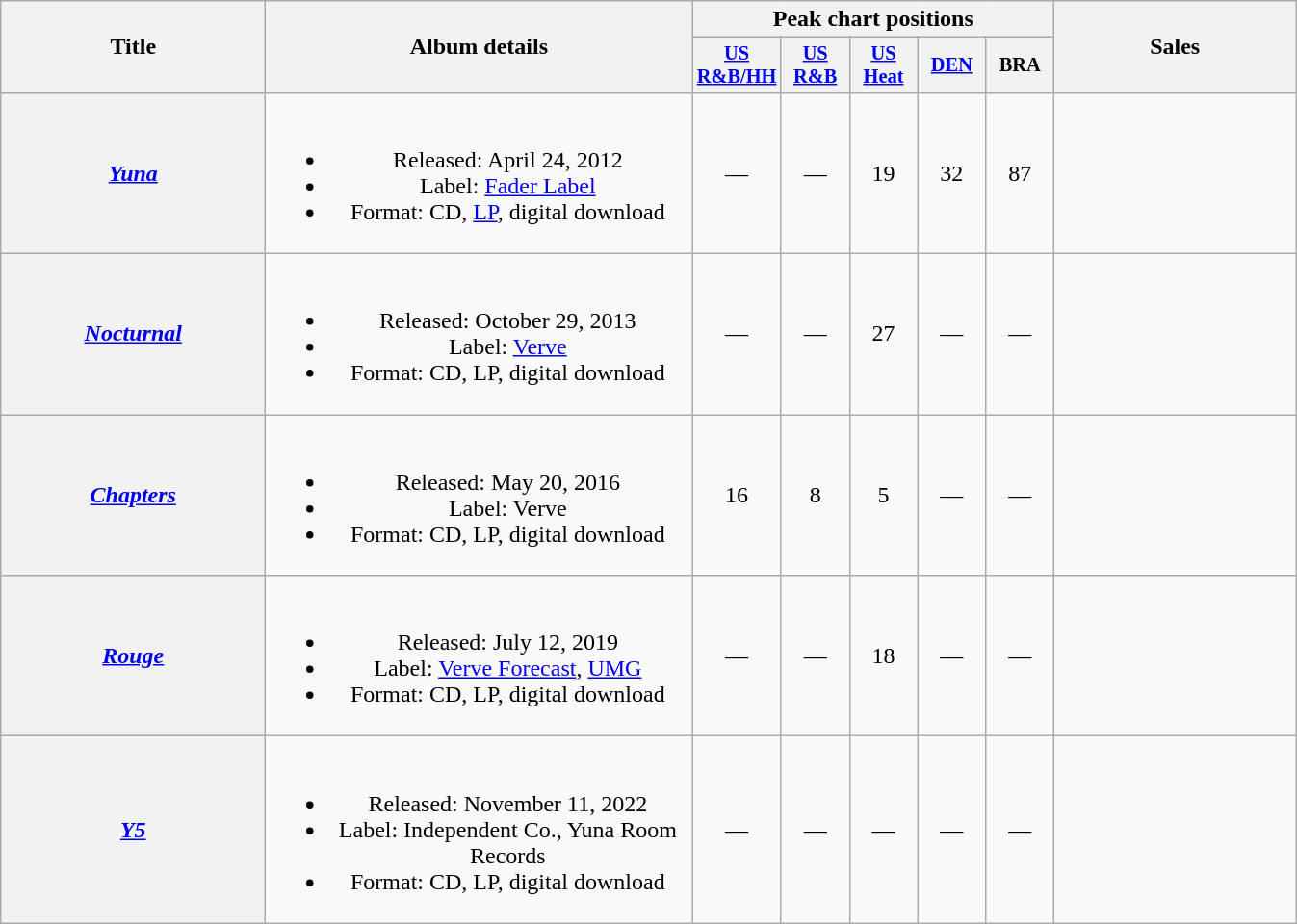<table class="wikitable plainrowheaders" style="text-align:center;">
<tr>
<th scope="col" rowspan="2" style="width:11em;">Title</th>
<th scope="col" rowspan="2" style="width:18em;">Album details</th>
<th scope="col" colspan="5">Peak chart positions</th>
<th scope="col" rowspan="2" style="width:10em;">Sales</th>
</tr>
<tr>
<th scope="col" style="width:3em;font-size:85%;"><a href='#'>US R&B/HH</a><br></th>
<th scope="col" style="width:3em;font-size:85%;"><a href='#'>US R&B</a><br></th>
<th scope="col" style="width:3em;font-size:85%;"><a href='#'>US Heat</a><br></th>
<th scope="col" style="width:3em;font-size:85%;"><a href='#'>DEN</a><br></th>
<th scope="col" style="width:3em;font-size:85%;">BRA<br></th>
</tr>
<tr>
<th scope="row"><em><a href='#'>Yuna</a></em></th>
<td><br><ul><li>Released: April 24, 2012</li><li>Label: <a href='#'>Fader Label</a></li><li>Format: CD, <a href='#'>LP</a>, digital download</li></ul></td>
<td>—</td>
<td>—</td>
<td>19</td>
<td>32</td>
<td>87</td>
<td></td>
</tr>
<tr>
<th scope="row"><em><a href='#'>Nocturnal</a></em></th>
<td><br><ul><li>Released: October 29, 2013</li><li>Label: <a href='#'>Verve</a></li><li>Format: CD, LP, digital download</li></ul></td>
<td>—</td>
<td>—</td>
<td>27</td>
<td>—</td>
<td>—</td>
<td></td>
</tr>
<tr>
<th scope="row"><em><a href='#'>Chapters</a></em></th>
<td><br><ul><li>Released: May 20, 2016</li><li>Label: Verve</li><li>Format: CD, LP, digital download</li></ul></td>
<td>16</td>
<td>8</td>
<td>5</td>
<td>—</td>
<td>—</td>
<td></td>
</tr>
<tr>
<th scope="row"><em><a href='#'>Rouge</a></em></th>
<td><br><ul><li>Released: July 12, 2019</li><li>Label: <a href='#'>Verve Forecast</a>, <a href='#'>UMG</a></li><li>Format: CD, LP, digital download</li></ul></td>
<td>—</td>
<td>—</td>
<td>18</td>
<td>—</td>
<td>—</td>
<td></td>
</tr>
<tr>
<th scope="row"><em><a href='#'>Y5</a></em></th>
<td><br><ul><li>Released: November 11, 2022</li><li>Label: Independent Co., Yuna Room Records</li><li>Format: CD, LP, digital download</li></ul></td>
<td>—</td>
<td>—</td>
<td>—</td>
<td>—</td>
<td>—</td>
<td></td>
</tr>
</table>
